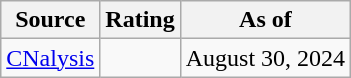<table class="wikitable">
<tr>
<th>Source</th>
<th>Rating</th>
<th>As of</th>
</tr>
<tr>
<td><a href='#'>CNalysis</a></td>
<td></td>
<td>August 30, 2024</td>
</tr>
</table>
